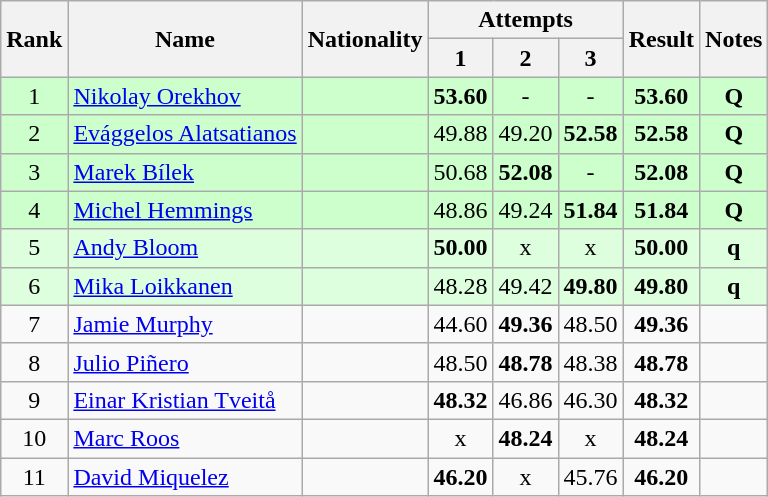<table class="wikitable sortable" style="text-align:center">
<tr>
<th rowspan=2>Rank</th>
<th rowspan=2>Name</th>
<th rowspan=2>Nationality</th>
<th colspan=3>Attempts</th>
<th rowspan=2>Result</th>
<th rowspan=2>Notes</th>
</tr>
<tr>
<th>1</th>
<th>2</th>
<th>3</th>
</tr>
<tr bgcolor=ccffcc>
<td>1</td>
<td align=left><a href='#'>Nikolay Orekhov</a></td>
<td align=left></td>
<td><strong>53.60</strong></td>
<td>-</td>
<td>-</td>
<td><strong>53.60</strong></td>
<td><strong>Q</strong></td>
</tr>
<tr bgcolor=ccffcc>
<td>2</td>
<td align=left><a href='#'>Evággelos Alatsatianos</a></td>
<td align=left></td>
<td>49.88</td>
<td>49.20</td>
<td><strong>52.58</strong></td>
<td><strong>52.58</strong></td>
<td><strong>Q</strong></td>
</tr>
<tr bgcolor=ccffcc>
<td>3</td>
<td align=left><a href='#'>Marek Bílek</a></td>
<td align=left></td>
<td>50.68</td>
<td><strong>52.08</strong></td>
<td>-</td>
<td><strong>52.08</strong></td>
<td><strong>Q</strong></td>
</tr>
<tr bgcolor=ccffcc>
<td>4</td>
<td align=left><a href='#'>Michel Hemmings</a></td>
<td align=left></td>
<td>48.86</td>
<td>49.24</td>
<td><strong>51.84</strong></td>
<td><strong>51.84</strong></td>
<td><strong>Q</strong></td>
</tr>
<tr bgcolor=ddffdd>
<td>5</td>
<td align=left><a href='#'>Andy Bloom</a></td>
<td align=left></td>
<td><strong>50.00</strong></td>
<td>x</td>
<td>x</td>
<td><strong>50.00</strong></td>
<td><strong>q</strong></td>
</tr>
<tr bgcolor=ddffdd>
<td>6</td>
<td align=left><a href='#'>Mika Loikkanen</a></td>
<td align=left></td>
<td>48.28</td>
<td>49.42</td>
<td><strong>49.80</strong></td>
<td><strong>49.80</strong></td>
<td><strong>q</strong></td>
</tr>
<tr>
<td>7</td>
<td align=left><a href='#'>Jamie Murphy</a></td>
<td align=left></td>
<td>44.60</td>
<td><strong>49.36</strong></td>
<td>48.50</td>
<td><strong>49.36</strong></td>
<td></td>
</tr>
<tr>
<td>8</td>
<td align=left><a href='#'>Julio Piñero</a></td>
<td align=left></td>
<td>48.50</td>
<td><strong>48.78</strong></td>
<td>48.38</td>
<td><strong>48.78</strong></td>
<td></td>
</tr>
<tr>
<td>9</td>
<td align=left><a href='#'>Einar Kristian Tveitå</a></td>
<td align=left></td>
<td><strong>48.32</strong></td>
<td>46.86</td>
<td>46.30</td>
<td><strong>48.32</strong></td>
<td></td>
</tr>
<tr>
<td>10</td>
<td align=left><a href='#'>Marc Roos</a></td>
<td align=left></td>
<td>x</td>
<td><strong>48.24</strong></td>
<td>x</td>
<td><strong>48.24</strong></td>
<td></td>
</tr>
<tr>
<td>11</td>
<td align=left><a href='#'>David Miquelez</a></td>
<td align=left></td>
<td><strong>46.20</strong></td>
<td>x</td>
<td>45.76</td>
<td><strong>46.20</strong></td>
<td></td>
</tr>
</table>
